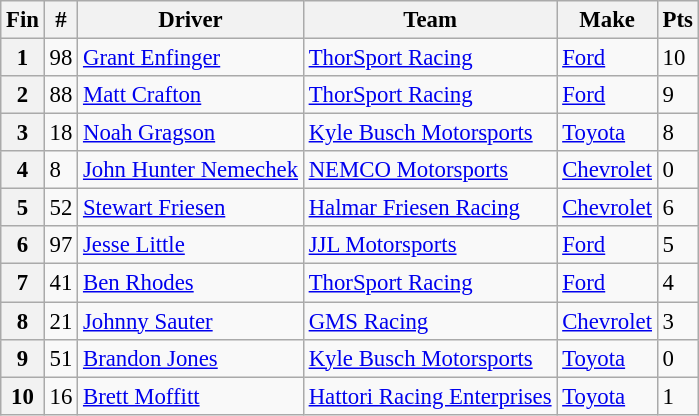<table class="wikitable" style="font-size:95%">
<tr>
<th>Fin</th>
<th>#</th>
<th>Driver</th>
<th>Team</th>
<th>Make</th>
<th>Pts</th>
</tr>
<tr>
<th>1</th>
<td>98</td>
<td><a href='#'>Grant Enfinger</a></td>
<td><a href='#'>ThorSport Racing</a></td>
<td><a href='#'>Ford</a></td>
<td>10</td>
</tr>
<tr>
<th>2</th>
<td>88</td>
<td><a href='#'>Matt Crafton</a></td>
<td><a href='#'>ThorSport Racing</a></td>
<td><a href='#'>Ford</a></td>
<td>9</td>
</tr>
<tr>
<th>3</th>
<td>18</td>
<td><a href='#'>Noah Gragson</a></td>
<td><a href='#'>Kyle Busch Motorsports</a></td>
<td><a href='#'>Toyota</a></td>
<td>8</td>
</tr>
<tr>
<th>4</th>
<td>8</td>
<td><a href='#'>John Hunter Nemechek</a></td>
<td><a href='#'>NEMCO Motorsports</a></td>
<td><a href='#'>Chevrolet</a></td>
<td>0</td>
</tr>
<tr>
<th>5</th>
<td>52</td>
<td><a href='#'>Stewart Friesen</a></td>
<td><a href='#'>Halmar Friesen Racing</a></td>
<td><a href='#'>Chevrolet</a></td>
<td>6</td>
</tr>
<tr>
<th>6</th>
<td>97</td>
<td><a href='#'>Jesse Little</a></td>
<td><a href='#'>JJL Motorsports</a></td>
<td><a href='#'>Ford</a></td>
<td>5</td>
</tr>
<tr>
<th>7</th>
<td>41</td>
<td><a href='#'>Ben Rhodes</a></td>
<td><a href='#'>ThorSport Racing</a></td>
<td><a href='#'>Ford</a></td>
<td>4</td>
</tr>
<tr>
<th>8</th>
<td>21</td>
<td><a href='#'>Johnny Sauter</a></td>
<td><a href='#'>GMS Racing</a></td>
<td><a href='#'>Chevrolet</a></td>
<td>3</td>
</tr>
<tr>
<th>9</th>
<td>51</td>
<td><a href='#'>Brandon Jones</a></td>
<td><a href='#'>Kyle Busch Motorsports</a></td>
<td><a href='#'>Toyota</a></td>
<td>0</td>
</tr>
<tr>
<th>10</th>
<td>16</td>
<td><a href='#'>Brett Moffitt</a></td>
<td><a href='#'>Hattori Racing Enterprises</a></td>
<td><a href='#'>Toyota</a></td>
<td>1</td>
</tr>
</table>
